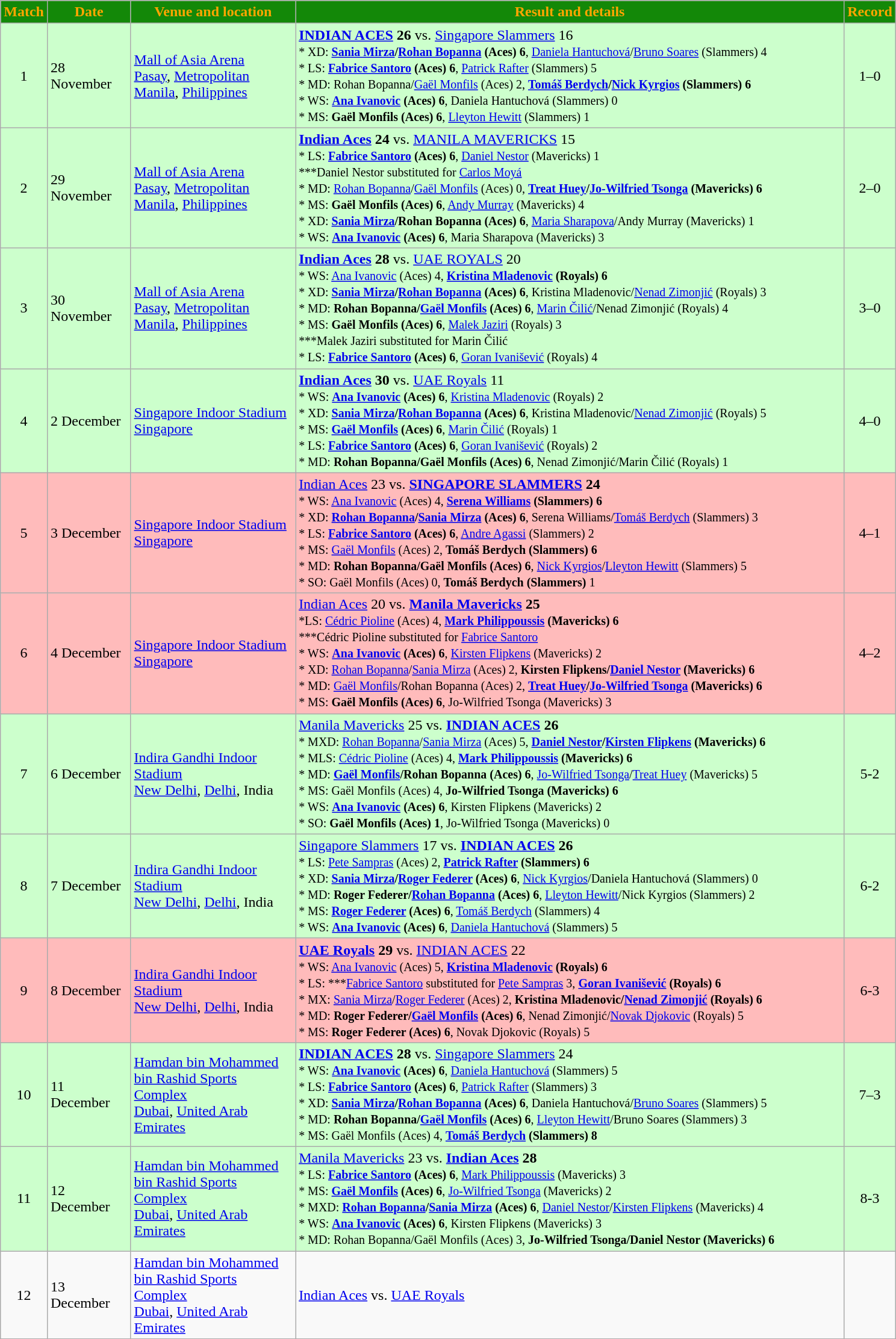<table class="wikitable" style="text-align:left">
<tr>
<th style="background:#138808; color:orange" width="25px">Match</th>
<th style="background:#138808; color:orange" width="85px">Date</th>
<th style="background:#138808; color:orange" width="175px">Venue and location</th>
<th style="background:#138808; color:orange" width="600px">Result and details</th>
<th style="background:#138808; color:orange" width="25px">Record</th>
</tr>
<tr bgcolor="ccffcc">
<td style="text-align:center">1</td>
<td>28 November</td>
<td><a href='#'>Mall of Asia Arena</a><br><a href='#'>Pasay</a>, <a href='#'>Metropolitan Manila</a>, <a href='#'>Philippines</a></td>
<td><strong><a href='#'>INDIAN ACES</a> 26</strong> vs. <a href='#'>Singapore Slammers</a> 16<br><small>* XD: <strong><a href='#'>Sania Mirza</a>/<a href='#'>Rohan Bopanna</a> (Aces) 6</strong>, <a href='#'>Daniela Hantuchová</a>/<a href='#'>Bruno Soares</a> (Slammers) 4<br>* LS: <strong><a href='#'>Fabrice Santoro</a> (Aces) 6</strong>, <a href='#'>Patrick Rafter</a> (Slammers) 5<br>* MD: Rohan Bopanna/<a href='#'>Gaël Monfils</a> (Aces) 2, <strong><a href='#'>Tomáš Berdych</a>/<a href='#'>Nick Kyrgios</a> (Slammers) 6</strong><br>* WS: <strong><a href='#'>Ana Ivanovic</a> (Aces) 6</strong>, Daniela Hantuchová (Slammers) 0<br>* MS: <strong>Gaël Monfils (Aces) 6</strong>, <a href='#'>Lleyton Hewitt</a> (Slammers) 1</small></td>
<td style="text-align:center">1–0</td>
</tr>
<tr bgcolor="ccffcc">
<td style="text-align:center">2</td>
<td>29 November</td>
<td><a href='#'>Mall of Asia Arena</a><br><a href='#'>Pasay</a>, <a href='#'>Metropolitan Manila</a>, <a href='#'>Philippines</a></td>
<td><strong><a href='#'>Indian Aces</a> 24</strong> vs. <a href='#'>MANILA MAVERICKS</a> 15<br><small>* LS: <strong><a href='#'>Fabrice Santoro</a> (Aces) 6</strong>, <a href='#'>Daniel Nestor</a> (Mavericks) 1<br>***Daniel Nestor substituted for <a href='#'>Carlos Moyá</a><br>* MD: <a href='#'>Rohan Bopanna</a>/<a href='#'>Gaël Monfils</a> (Aces) 0, <strong><a href='#'>Treat Huey</a>/<a href='#'>Jo-Wilfried Tsonga</a> (Mavericks) 6</strong><br>* MS: <strong>Gaël Monfils (Aces) 6</strong>, <a href='#'>Andy Murray</a> (Mavericks) 4<br>* XD: <strong><a href='#'>Sania Mirza</a>/Rohan Bopanna (Aces) 6</strong>, <a href='#'>Maria Sharapova</a>/Andy Murray (Mavericks) 1<br>* WS: <strong><a href='#'>Ana Ivanovic</a> (Aces) 6</strong>, Maria Sharapova (Mavericks) 3</small></td>
<td style="text-align:center">2–0</td>
</tr>
<tr bgcolor="ccffcc">
<td style="text-align:center">3</td>
<td>30 November</td>
<td><a href='#'>Mall of Asia Arena</a><br><a href='#'>Pasay</a>, <a href='#'>Metropolitan Manila</a>, <a href='#'>Philippines</a></td>
<td><strong><a href='#'>Indian Aces</a> 28</strong> vs. <a href='#'>UAE ROYALS</a> 20<br><small>* WS: <a href='#'>Ana Ivanovic</a> (Aces) 4, <strong><a href='#'>Kristina Mladenovic</a> (Royals) 6</strong><br>* XD: <strong><a href='#'>Sania Mirza</a>/<a href='#'>Rohan Bopanna</a> (Aces) 6</strong>, Kristina Mladenovic/<a href='#'>Nenad Zimonjić</a> (Royals) 3<br>* MD: <strong>Rohan Bopanna/<a href='#'>Gaël Monfils</a> (Aces) 6</strong>, <a href='#'>Marin Čilić</a>/Nenad Zimonjić (Royals) 4<br>* MS: <strong>Gaël Monfils (Aces) 6</strong>, <a href='#'>Malek Jaziri</a> (Royals) 3<br>***Malek Jaziri substituted for Marin Čilić<br>* LS: <strong><a href='#'>Fabrice Santoro</a> (Aces) 6</strong>, <a href='#'>Goran Ivanišević</a> (Royals) 4</small></td>
<td style="text-align:center">3–0</td>
</tr>
<tr bgcolor="ccffcc">
<td style="text-align:center">4</td>
<td>2 December</td>
<td><a href='#'>Singapore Indoor Stadium</a><br><a href='#'>Singapore</a></td>
<td><strong><a href='#'>Indian Aces</a> 30</strong> vs. <a href='#'>UAE Royals</a> 11  <br><small>* WS: <strong><a href='#'>Ana Ivanovic</a> (Aces) 6</strong>, <a href='#'>Kristina Mladenovic</a> (Royals) 2<br>* XD: <strong><a href='#'>Sania Mirza</a>/<a href='#'>Rohan Bopanna</a> (Aces) 6</strong>, Kristina Mladenovic/<a href='#'>Nenad Zimonjić</a> (Royals) 5<br>* MS: <strong><a href='#'>Gaël Monfils</a> (Aces) 6</strong>, <a href='#'>Marin Čilić</a> (Royals) 1<br>* LS: <strong><a href='#'>Fabrice Santoro</a> (Aces) 6</strong>, <a href='#'>Goran Ivanišević</a> (Royals) 2<br>* MD: <strong>Rohan Bopanna/Gaël Monfils (Aces) 6</strong>, Nenad Zimonjić/Marin Čilić (Royals) 1</small></td>
<td style="text-align:center">4–0</td>
</tr>
<tr bgcolor="ffbbbb">
<td style="text-align:center">5</td>
<td>3 December</td>
<td><a href='#'>Singapore Indoor Stadium</a><br><a href='#'>Singapore</a></td>
<td><a href='#'>Indian Aces</a> 23 vs. <strong><a href='#'>SINGAPORE SLAMMERS</a> 24</strong>  <br><small>* WS: <a href='#'>Ana Ivanovic</a> (Aces) 4, <strong><a href='#'>Serena Williams</a> (Slammers) 6</strong><br>* XD: <strong><a href='#'>Rohan Bopanna</a>/<a href='#'>Sania Mirza</a> (Aces) 6</strong>, Serena Williams/<a href='#'>Tomáš Berdych</a> (Slammers) 3<br>* LS: <strong><a href='#'>Fabrice Santoro</a> (Aces) 6</strong>, <a href='#'>Andre Agassi</a> (Slammers) 2<br>* MS: <a href='#'>Gaël Monfils</a> (Aces) 2, <strong>Tomáš Berdych (Slammers) 6</strong><br>* MD: <strong>Rohan Bopanna/Gaël Monfils (Aces) 6</strong>, <a href='#'>Nick Kyrgios</a>/<a href='#'>Lleyton Hewitt</a> (Slammers) 5<br>* SO: Gaël Monfils (Aces) 0, <strong>Tomáš Berdych (Slammers)</strong> 1</small></td>
<td style="text-align:center">4–1</td>
</tr>
<tr bgcolor="ffbbbb">
<td style="text-align:center">6</td>
<td>4 December</td>
<td><a href='#'>Singapore Indoor Stadium</a><br><a href='#'>Singapore</a></td>
<td><a href='#'>Indian Aces</a> 20 vs. <strong><a href='#'>Manila Mavericks</a> 25</strong>  <br><small>*LS: <a href='#'>Cédric Pioline</a> (Aces) 4, <strong><a href='#'>Mark Philippoussis</a> (Mavericks) 6</strong><br>***Cédric Pioline substituted for <a href='#'>Fabrice Santoro</a><br>* WS: <strong><a href='#'>Ana Ivanovic</a> (Aces) 6</strong>, <a href='#'>Kirsten Flipkens</a> (Mavericks) 2<br>* XD: <a href='#'>Rohan Bopanna</a>/<a href='#'>Sania Mirza</a> (Aces) 2, <strong>Kirsten Flipkens/<a href='#'>Daniel Nestor</a> (Mavericks) 6</strong> <br>* MD: <a href='#'>Gaël Monfils</a>/Rohan Bopanna (Aces) 2, <strong><a href='#'>Treat Huey</a>/<a href='#'>Jo-Wilfried Tsonga</a> (Mavericks) 6</strong><br>* MS: <strong>Gaël Monfils (Aces) 6</strong>, Jo-Wilfried Tsonga (Mavericks) 3</small></td>
<td style="text-align:center">4–2</td>
</tr>
<tr bgcolor="ccffcc">
<td style="text-align:center">7</td>
<td>6 December</td>
<td><a href='#'>Indira Gandhi Indoor Stadium</a><br><a href='#'>New Delhi</a>, <a href='#'>Delhi</a>, India</td>
<td><a href='#'>Manila Mavericks</a> 25 vs. <strong><a href='#'>INDIAN ACES</a> 26</strong><br><small>* MXD:  <a href='#'>Rohan Bopanna</a>/<a href='#'>Sania Mirza</a> (Aces) 5, <strong><a href='#'>Daniel Nestor</a>/<a href='#'>Kirsten Flipkens</a> (Mavericks) 6</strong><br>* MLS: <a href='#'>Cédric Pioline</a> (Aces) 4, <strong><a href='#'>Mark Philippoussis</a> (Mavericks) 6</strong><br>* MD: <strong><a href='#'>Gaël Monfils</a>/Rohan Bopanna (Aces) 6</strong>, <a href='#'>Jo-Wilfried Tsonga</a>/<a href='#'>Treat Huey</a> (Mavericks) 5<br>* MS: Gaël Monfils (Aces) 4, <strong>Jo-Wilfried Tsonga (Mavericks) 6</strong><br>* WS: <strong><a href='#'>Ana Ivanovic</a> (Aces) 6</strong>, Kirsten Flipkens (Mavericks) 2<br>* SO: <strong>Gaël Monfils (Aces) 1</strong>, Jo-Wilfried Tsonga (Mavericks) 0</small><br></td>
<td style="text-align:center">5-2</td>
</tr>
<tr bgcolor="ccffcc">
<td style="text-align:center">8</td>
<td>7 December</td>
<td><a href='#'>Indira Gandhi Indoor Stadium</a><br><a href='#'>New Delhi</a>, <a href='#'>Delhi</a>, India</td>
<td><a href='#'>Singapore Slammers</a> 17 vs. <strong><a href='#'>INDIAN ACES</a> 26</strong> <br><small>* LS: <a href='#'>Pete Sampras</a> (Aces) 2, <strong><a href='#'>Patrick Rafter</a> (Slammers) 6</strong><br>* XD: <strong><a href='#'>Sania Mirza</a>/<a href='#'>Roger Federer</a> (Aces) 6</strong>, <a href='#'>Nick Kyrgios</a>/Daniela Hantuchová (Slammers) 0<br>* MD: <strong>Roger Federer/<a href='#'>Rohan Bopanna</a> (Aces) 6</strong>, <a href='#'>Lleyton Hewitt</a>/Nick Kyrgios (Slammers) 2<br>* MS: <strong><a href='#'>Roger Federer</a> (Aces) 6</strong>, <a href='#'>Tomáš Berdych</a> (Slammers) 4<br>* WS: <strong><a href='#'>Ana Ivanovic</a> (Aces) 6</strong>, <a href='#'>Daniela Hantuchová</a> (Slammers) 5</small></td>
<td style="text-align:center">6-2</td>
</tr>
<tr bgcolor="ffbbbb">
<td style="text-align:center">9</td>
<td>8 December</td>
<td><a href='#'>Indira Gandhi Indoor Stadium</a><br><a href='#'>New Delhi</a>, <a href='#'>Delhi</a>, India</td>
<td><strong><a href='#'>UAE Royals</a> 29</strong> vs. <a href='#'>INDIAN ACES</a> 22<br><small>* WS: <a href='#'>Ana Ivanovic</a> (Aces) 5, <strong><a href='#'>Kristina Mladenovic</a> (Royals) 6</strong><br>* LS: ***<a href='#'>Fabrice Santoro</a> substituted for <a href='#'>Pete Sampras</a> 3, <strong><a href='#'>Goran Ivanišević</a> (Royals) 6</strong><br>* MX: <a href='#'>Sania Mirza</a>/<a href='#'>Roger Federer</a> (Aces) 2, <strong>Kristina Mladenovic/<a href='#'>Nenad Zimonjić</a> (Royals) 6</strong><br>* MD: <strong>Roger Federer/<a href='#'>Gaël Monfils</a> (Aces) 6</strong>, Nenad Zimonjić/<a href='#'>Novak Djokovic</a> (Royals) 5<br>* MS: <strong>Roger Federer (Aces) 6</strong>, Novak Djokovic (Royals) 5</small></td>
<td style="text-align:center">6-3</td>
</tr>
<tr bgcolor="ccffcc">
<td style="text-align:center">10</td>
<td>11 December</td>
<td><a href='#'>Hamdan bin Mohammed bin Rashid Sports Complex</a><br><a href='#'>Dubai</a>, <a href='#'>United Arab Emirates</a></td>
<td><strong><a href='#'>INDIAN ACES</a> 28</strong> vs. <a href='#'>Singapore Slammers</a> 24<br><small>* WS: <strong><a href='#'>Ana Ivanovic</a> (Aces) 6</strong>, <a href='#'>Daniela Hantuchová</a> (Slammers) 5<br>* LS: <strong><a href='#'>Fabrice Santoro</a> (Aces) 6</strong>, <a href='#'>Patrick Rafter</a> (Slammers) 3<br>* XD: <strong><a href='#'>Sania Mirza</a>/<a href='#'>Rohan Bopanna</a> (Aces) 6</strong>, Daniela Hantuchová/<a href='#'>Bruno Soares</a> (Slammers) 5<br>* MD: <strong>Rohan Bopanna/<a href='#'>Gaël Monfils</a> (Aces) 6</strong>, <a href='#'>Lleyton Hewitt</a>/Bruno Soares (Slammers) 3<br>* MS: Gaël Monfils (Aces) 4, <strong><a href='#'>Tomáš Berdych</a> (Slammers) 8</strong></small></td>
<td style="text-align:center">7–3</td>
</tr>
<tr bgcolor="ccffcc">
<td style="text-align:center">11</td>
<td>12 December</td>
<td><a href='#'>Hamdan bin Mohammed bin Rashid Sports Complex</a><br><a href='#'>Dubai</a>, <a href='#'>United Arab Emirates</a></td>
<td><a href='#'>Manila Mavericks</a> 23 vs. <strong><a href='#'>Indian Aces</a> 28</strong><br><small>* LS: <strong><a href='#'>Fabrice Santoro</a> (Aces) 6</strong>, <a href='#'>Mark Philippoussis</a> (Mavericks) 3<br> * MS: <strong><a href='#'>Gaël Monfils</a> (Aces) 6</strong>, <a href='#'>Jo-Wilfried Tsonga</a> (Mavericks) 2<br> * MXD: <strong><a href='#'>Rohan Bopanna</a>/<a href='#'>Sania Mirza</a> (Aces) 6</strong>, <a href='#'>Daniel Nestor</a>/<a href='#'>Kirsten Flipkens</a> (Mavericks) 4<br> * WS: <strong><a href='#'>Ana Ivanovic</a> (Aces) 6</strong>, Kirsten Flipkens (Mavericks) 3<br> * MD: Rohan Bopanna/Gaël Monfils (Aces) 3, <strong>Jo-Wilfried Tsonga/Daniel Nestor (Mavericks) 6</strong></small></td>
<td style="text-align:center">8-3</td>
</tr>
<tr bgcolor=>
<td style="text-align:center">12</td>
<td>13 December</td>
<td><a href='#'>Hamdan bin Mohammed bin Rashid Sports Complex</a><br><a href='#'>Dubai</a>, <a href='#'>United Arab Emirates</a></td>
<td><a href='#'>Indian Aces</a> vs. <a href='#'>UAE Royals</a></td>
<td style="text-align:center"></td>
</tr>
</table>
